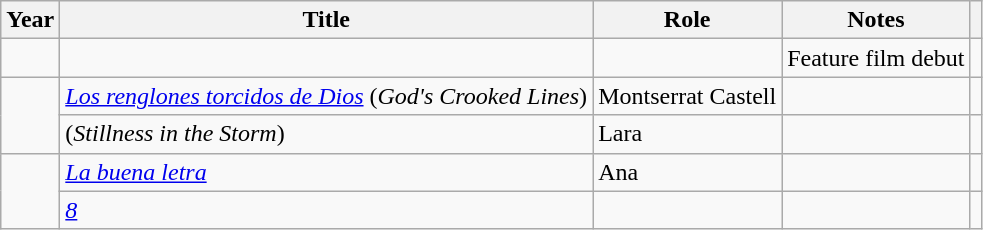<table class="wikitable sortable">
<tr>
<th>Year</th>
<th>Title</th>
<th>Role</th>
<th class="unsortable">Notes</th>
<th class="unsortable"></th>
</tr>
<tr>
<td></td>
<td><em></em></td>
<td></td>
<td>Feature film debut</td>
<td></td>
</tr>
<tr>
<td rowspan = "2"></td>
<td><em><a href='#'>Los renglones torcidos de Dios</a></em> (<em>God's Crooked Lines</em>)</td>
<td>Montserrat Castell</td>
<td></td>
<td align = "center"></td>
</tr>
<tr>
<td><em></em> (<em>Stillness in the Storm</em>)</td>
<td>Lara</td>
<td></td>
<td></td>
</tr>
<tr>
<td rowspan = "2"></td>
<td><em><a href='#'>La buena letra</a></em></td>
<td>Ana</td>
<td></td>
<td></td>
</tr>
<tr>
<td><em><a href='#'>8</a></em></td>
<td></td>
<td></td>
<td></td>
</tr>
</table>
